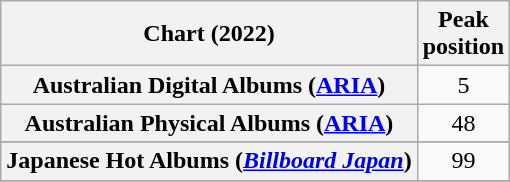<table class="wikitable sortable plainrowheaders" style="text-align:center">
<tr>
<th scope="col">Chart (2022)</th>
<th scope="col">Peak<br>position</th>
</tr>
<tr>
<th scope="row">Australian Digital Albums (<a href='#'>ARIA</a>)</th>
<td>5</td>
</tr>
<tr>
<th scope="row">Australian Physical Albums (<a href='#'>ARIA</a>)</th>
<td>48</td>
</tr>
<tr>
</tr>
<tr>
</tr>
<tr>
</tr>
<tr>
</tr>
<tr>
<th scope="row">Japanese Hot Albums (<em><a href='#'>Billboard Japan</a></em>)</th>
<td>99</td>
</tr>
<tr>
</tr>
<tr>
</tr>
<tr>
</tr>
<tr>
</tr>
<tr>
</tr>
<tr>
</tr>
<tr>
</tr>
<tr>
</tr>
</table>
